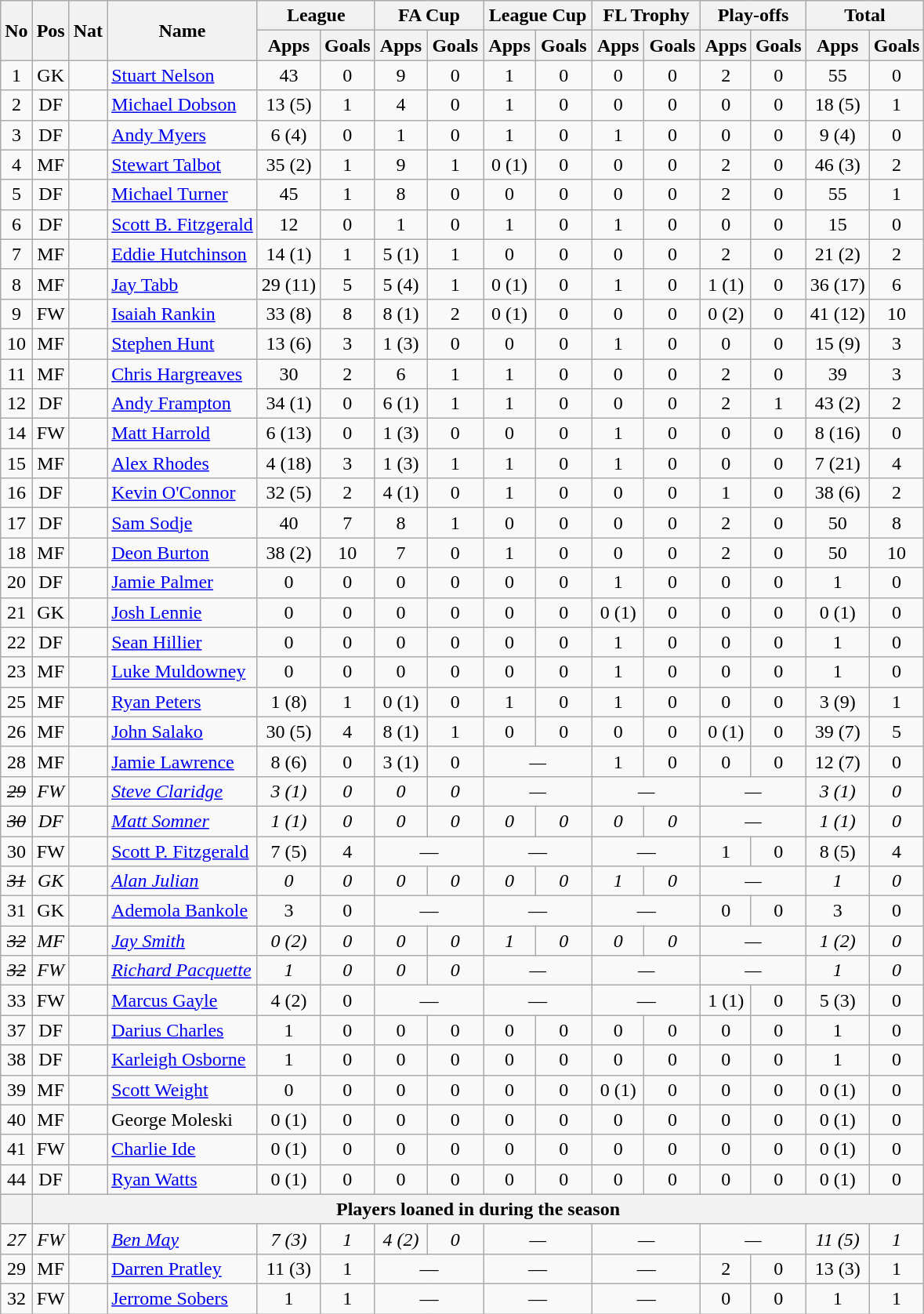<table class="wikitable" style="text-align:center">
<tr>
<th rowspan="2">No</th>
<th rowspan="2">Pos</th>
<th rowspan="2">Nat</th>
<th rowspan="2">Name</th>
<th colspan="2" style="width:85px;">League</th>
<th colspan="2" style="width:85px;">FA Cup</th>
<th colspan="2" style="width:85px;">League Cup</th>
<th colspan="2" style="width:85px;">FL Trophy</th>
<th colspan="2">Play-offs</th>
<th colspan="2" style="width:85px;">Total</th>
</tr>
<tr>
<th>Apps</th>
<th>Goals</th>
<th>Apps</th>
<th>Goals</th>
<th>Apps</th>
<th>Goals</th>
<th>Apps</th>
<th>Goals</th>
<th>Apps</th>
<th>Goals</th>
<th>Apps</th>
<th>Goals</th>
</tr>
<tr>
<td>1</td>
<td>GK</td>
<td></td>
<td style="text-align:left;"><a href='#'>Stuart Nelson</a></td>
<td>43</td>
<td>0</td>
<td>9</td>
<td>0</td>
<td>1</td>
<td>0</td>
<td>0</td>
<td>0</td>
<td>2</td>
<td>0</td>
<td>55</td>
<td>0</td>
</tr>
<tr>
<td>2</td>
<td>DF</td>
<td></td>
<td style="text-align:left;"><a href='#'>Michael Dobson</a></td>
<td>13 (5)</td>
<td>1</td>
<td>4</td>
<td>0</td>
<td>1</td>
<td>0</td>
<td>0</td>
<td>0</td>
<td>0</td>
<td>0</td>
<td>18 (5)</td>
<td>1</td>
</tr>
<tr>
<td>3</td>
<td>DF</td>
<td></td>
<td style="text-align:left;"><a href='#'>Andy Myers</a></td>
<td>6 (4)</td>
<td>0</td>
<td>1</td>
<td>0</td>
<td>1</td>
<td>0</td>
<td>1</td>
<td>0</td>
<td>0</td>
<td>0</td>
<td>9 (4)</td>
<td>0</td>
</tr>
<tr>
<td>4</td>
<td>MF</td>
<td></td>
<td style="text-align:left;"><a href='#'>Stewart Talbot</a></td>
<td>35 (2)</td>
<td>1</td>
<td>9</td>
<td>1</td>
<td>0 (1)</td>
<td>0</td>
<td>0</td>
<td>0</td>
<td>2</td>
<td>0</td>
<td>46 (3)</td>
<td>2</td>
</tr>
<tr>
<td>5</td>
<td>DF</td>
<td></td>
<td style="text-align:left;"><a href='#'>Michael Turner</a></td>
<td>45</td>
<td>1</td>
<td>8</td>
<td>0</td>
<td>0</td>
<td>0</td>
<td>0</td>
<td>0</td>
<td>2</td>
<td>0</td>
<td>55</td>
<td>1</td>
</tr>
<tr>
<td>6</td>
<td>DF</td>
<td></td>
<td style="text-align:left;"><a href='#'>Scott B. Fitzgerald</a></td>
<td>12</td>
<td>0</td>
<td>1</td>
<td>0</td>
<td>1</td>
<td>0</td>
<td>1</td>
<td>0</td>
<td>0</td>
<td>0</td>
<td>15</td>
<td>0</td>
</tr>
<tr>
<td>7</td>
<td>MF</td>
<td></td>
<td style="text-align:left;"><a href='#'>Eddie Hutchinson</a></td>
<td>14 (1)</td>
<td>1</td>
<td>5 (1)</td>
<td>1</td>
<td>0</td>
<td>0</td>
<td>0</td>
<td>0</td>
<td>2</td>
<td>0</td>
<td>21 (2)</td>
<td>2</td>
</tr>
<tr>
<td>8</td>
<td>MF</td>
<td></td>
<td style="text-align:left;"><a href='#'>Jay Tabb</a></td>
<td>29 (11)</td>
<td>5</td>
<td>5 (4)</td>
<td>1</td>
<td>0 (1)</td>
<td>0</td>
<td>1</td>
<td>0</td>
<td>1 (1)</td>
<td>0</td>
<td>36 (17)</td>
<td>6</td>
</tr>
<tr>
<td>9</td>
<td>FW</td>
<td></td>
<td style="text-align:left;"><a href='#'>Isaiah Rankin</a></td>
<td>33 (8)</td>
<td>8</td>
<td>8 (1)</td>
<td>2</td>
<td>0 (1)</td>
<td>0</td>
<td>0</td>
<td>0</td>
<td>0 (2)</td>
<td>0</td>
<td>41 (12)</td>
<td>10</td>
</tr>
<tr>
<td>10</td>
<td>MF</td>
<td></td>
<td style="text-align:left;"><a href='#'>Stephen Hunt</a></td>
<td>13 (6)</td>
<td>3</td>
<td>1 (3)</td>
<td>0</td>
<td>0</td>
<td>0</td>
<td>1</td>
<td>0</td>
<td>0</td>
<td>0</td>
<td>15 (9)</td>
<td>3</td>
</tr>
<tr>
<td>11</td>
<td>MF</td>
<td></td>
<td style="text-align:left;"><a href='#'>Chris Hargreaves</a></td>
<td>30</td>
<td>2</td>
<td>6</td>
<td>1</td>
<td>1</td>
<td>0</td>
<td>0</td>
<td>0</td>
<td>2</td>
<td>0</td>
<td>39</td>
<td>3</td>
</tr>
<tr>
<td>12</td>
<td>DF</td>
<td></td>
<td style="text-align:left;"><a href='#'>Andy Frampton</a></td>
<td>34 (1)</td>
<td>0</td>
<td>6 (1)</td>
<td>1</td>
<td>1</td>
<td>0</td>
<td>0</td>
<td>0</td>
<td>2</td>
<td>1</td>
<td>43 (2)</td>
<td>2</td>
</tr>
<tr>
<td>14</td>
<td>FW</td>
<td></td>
<td style="text-align:left;"><a href='#'>Matt Harrold</a></td>
<td>6 (13)</td>
<td>0</td>
<td>1 (3)</td>
<td>0</td>
<td>0</td>
<td>0</td>
<td>1</td>
<td>0</td>
<td>0</td>
<td>0</td>
<td>8 (16)</td>
<td>0</td>
</tr>
<tr>
<td>15</td>
<td>MF</td>
<td></td>
<td style="text-align:left;"><a href='#'>Alex Rhodes</a></td>
<td>4 (18)</td>
<td>3</td>
<td>1 (3)</td>
<td>1</td>
<td>1</td>
<td>0</td>
<td>1</td>
<td>0</td>
<td>0</td>
<td>0</td>
<td>7 (21)</td>
<td>4</td>
</tr>
<tr>
<td>16</td>
<td>DF</td>
<td></td>
<td style="text-align:left;"><a href='#'>Kevin O'Connor</a></td>
<td>32 (5)</td>
<td>2</td>
<td>4 (1)</td>
<td>0</td>
<td>1</td>
<td>0</td>
<td>0</td>
<td>0</td>
<td>1</td>
<td>0</td>
<td>38 (6)</td>
<td>2</td>
</tr>
<tr>
<td>17</td>
<td>DF</td>
<td></td>
<td style="text-align:left;"><a href='#'>Sam Sodje</a></td>
<td>40</td>
<td>7</td>
<td>8</td>
<td>1</td>
<td>0</td>
<td>0</td>
<td>0</td>
<td>0</td>
<td>2</td>
<td>0</td>
<td>50</td>
<td>8</td>
</tr>
<tr>
<td>18</td>
<td>MF</td>
<td></td>
<td style="text-align:left;"><a href='#'>Deon Burton</a></td>
<td>38 (2)</td>
<td>10</td>
<td>7</td>
<td>0</td>
<td>1</td>
<td>0</td>
<td>0</td>
<td>0</td>
<td>2</td>
<td>0</td>
<td>50</td>
<td>10</td>
</tr>
<tr>
<td>20</td>
<td>DF</td>
<td></td>
<td style="text-align:left;"><a href='#'>Jamie Palmer</a></td>
<td>0</td>
<td>0</td>
<td>0</td>
<td>0</td>
<td>0</td>
<td>0</td>
<td>1</td>
<td>0</td>
<td>0</td>
<td>0</td>
<td>1</td>
<td>0</td>
</tr>
<tr>
<td>21</td>
<td>GK</td>
<td></td>
<td style="text-align:left;"><a href='#'>Josh Lennie</a></td>
<td>0</td>
<td>0</td>
<td>0</td>
<td>0</td>
<td>0</td>
<td>0</td>
<td>0 (1)</td>
<td>0</td>
<td>0</td>
<td>0</td>
<td>0 (1)</td>
<td>0</td>
</tr>
<tr>
<td>22</td>
<td>DF</td>
<td></td>
<td style="text-align:left;"><a href='#'>Sean Hillier</a></td>
<td>0</td>
<td>0</td>
<td>0</td>
<td>0</td>
<td>0</td>
<td>0</td>
<td>1</td>
<td>0</td>
<td>0</td>
<td>0</td>
<td>1</td>
<td>0</td>
</tr>
<tr>
<td>23</td>
<td>MF</td>
<td></td>
<td style="text-align:left;"><a href='#'>Luke Muldowney</a></td>
<td>0</td>
<td>0</td>
<td>0</td>
<td>0</td>
<td>0</td>
<td>0</td>
<td>1</td>
<td>0</td>
<td>0</td>
<td>0</td>
<td>1</td>
<td>0</td>
</tr>
<tr>
<td>25</td>
<td>MF</td>
<td></td>
<td style="text-align:left;"><a href='#'>Ryan Peters</a></td>
<td>1 (8)</td>
<td>1</td>
<td>0 (1)</td>
<td>0</td>
<td>1</td>
<td>0</td>
<td>1</td>
<td>0</td>
<td>0</td>
<td>0</td>
<td>3 (9)</td>
<td>1</td>
</tr>
<tr>
<td>26</td>
<td>MF</td>
<td></td>
<td style="text-align:left;"><a href='#'>John Salako</a></td>
<td>30 (5)</td>
<td>4</td>
<td>8 (1)</td>
<td>1</td>
<td>0</td>
<td>0</td>
<td>0</td>
<td>0</td>
<td>0 (1)</td>
<td>0</td>
<td>39 (7)</td>
<td>5</td>
</tr>
<tr>
<td>28</td>
<td>MF</td>
<td></td>
<td style="text-align:left;"><a href='#'>Jamie Lawrence</a></td>
<td>8 (6)</td>
<td>0</td>
<td>3 (1)</td>
<td>0</td>
<td colspan="2"><em>—</em></td>
<td>1</td>
<td>0</td>
<td>0</td>
<td>0</td>
<td>12 (7)</td>
<td>0</td>
</tr>
<tr>
<td><em><s>29</s></em></td>
<td><em>FW</em></td>
<td><em></em></td>
<td style="text-align:left;"><em><a href='#'>Steve Claridge</a></em></td>
<td><em>3 (1)</em></td>
<td><em>0</em></td>
<td><em>0</em></td>
<td><em>0</em></td>
<td colspan="2"><em>—</em></td>
<td colspan="2"><em>—</em></td>
<td colspan="2"><em>—</em></td>
<td><em>3 (1)</em></td>
<td><em>0</em></td>
</tr>
<tr>
<td><em><s>30</s></em></td>
<td><em>DF</em></td>
<td><em></em></td>
<td style="text-align:left;"><em><a href='#'>Matt Somner</a></em></td>
<td><em>1 (1)</em></td>
<td><em>0</em></td>
<td><em>0</em></td>
<td><em>0</em></td>
<td><em>0</em></td>
<td><em>0</em></td>
<td><em>0</em></td>
<td><em>0</em></td>
<td colspan="2"><em>—</em></td>
<td><em>1 (1)</em></td>
<td><em>0</em></td>
</tr>
<tr>
<td>30</td>
<td>FW</td>
<td></td>
<td style="text-align:left;"><a href='#'>Scott P. Fitzgerald</a></td>
<td>7 (5)</td>
<td>4</td>
<td colspan="2">—</td>
<td colspan="2">—</td>
<td colspan="2">—</td>
<td>1</td>
<td>0</td>
<td>8 (5)</td>
<td>4</td>
</tr>
<tr>
<td><em><s>31</s></em></td>
<td><em>GK</em></td>
<td><em></em></td>
<td style="text-align:left;"><em><a href='#'>Alan Julian</a></em></td>
<td><em>0</em></td>
<td><em>0</em></td>
<td><em>0</em></td>
<td><em>0</em></td>
<td><em>0</em></td>
<td><em>0</em></td>
<td><em>1</em></td>
<td><em>0</em></td>
<td colspan="2"><em>—</em></td>
<td><em>1</em></td>
<td><em>0</em></td>
</tr>
<tr>
<td>31</td>
<td>GK</td>
<td></td>
<td style="text-align:left;"><a href='#'>Ademola Bankole</a></td>
<td>3</td>
<td>0</td>
<td colspan="2">—</td>
<td colspan="2">—</td>
<td colspan="2">—</td>
<td>0</td>
<td>0</td>
<td>3</td>
<td>0</td>
</tr>
<tr>
<td><em><s>32</s></em></td>
<td><em>MF</em></td>
<td><em></em></td>
<td style="text-align:left;"><a href='#'><em>Jay Smith</em></a></td>
<td><em>0 (2)</em></td>
<td><em>0</em></td>
<td><em>0</em></td>
<td><em>0</em></td>
<td><em>1</em></td>
<td><em>0</em></td>
<td><em>0</em></td>
<td><em>0</em></td>
<td colspan="2"><em>—</em></td>
<td><em>1 (2)</em></td>
<td><em>0</em></td>
</tr>
<tr>
<td><em><s>32</s></em></td>
<td><em>FW</em></td>
<td><em></em></td>
<td style="text-align:left;"><em><a href='#'>Richard Pacquette</a></em></td>
<td><em>1</em></td>
<td><em>0</em></td>
<td><em>0</em></td>
<td><em>0</em></td>
<td colspan="2"><em>—</em></td>
<td colspan="2"><em>—</em></td>
<td colspan="2"><em>—</em></td>
<td><em>1</em></td>
<td><em>0</em></td>
</tr>
<tr>
<td>33</td>
<td>FW</td>
<td></td>
<td style="text-align:left;"><a href='#'>Marcus Gayle</a></td>
<td>4 (2)</td>
<td>0</td>
<td colspan="2">—</td>
<td colspan="2">—</td>
<td colspan="2">—</td>
<td>1 (1)</td>
<td>0</td>
<td>5 (3)</td>
<td>0</td>
</tr>
<tr>
<td>37</td>
<td>DF</td>
<td></td>
<td style="text-align:left;"><a href='#'>Darius Charles</a></td>
<td>1</td>
<td>0</td>
<td>0</td>
<td>0</td>
<td>0</td>
<td>0</td>
<td>0</td>
<td>0</td>
<td>0</td>
<td>0</td>
<td>1</td>
<td>0</td>
</tr>
<tr>
<td>38</td>
<td>DF</td>
<td></td>
<td style="text-align:left;"><a href='#'>Karleigh Osborne</a></td>
<td>1</td>
<td>0</td>
<td>0</td>
<td>0</td>
<td>0</td>
<td>0</td>
<td>0</td>
<td>0</td>
<td>0</td>
<td>0</td>
<td>1</td>
<td>0</td>
</tr>
<tr>
<td>39</td>
<td>MF</td>
<td></td>
<td style="text-align:left;"><a href='#'>Scott Weight</a></td>
<td>0</td>
<td>0</td>
<td>0</td>
<td>0</td>
<td>0</td>
<td>0</td>
<td>0 (1)</td>
<td>0</td>
<td>0</td>
<td>0</td>
<td>0 (1)</td>
<td>0</td>
</tr>
<tr>
<td>40</td>
<td>MF</td>
<td></td>
<td style="text-align:left;">George Moleski</td>
<td>0 (1)</td>
<td>0</td>
<td>0</td>
<td>0</td>
<td>0</td>
<td>0</td>
<td>0</td>
<td>0</td>
<td>0</td>
<td>0</td>
<td>0 (1)</td>
<td>0</td>
</tr>
<tr>
<td>41</td>
<td>FW</td>
<td></td>
<td style="text-align:left;"><a href='#'>Charlie Ide</a></td>
<td>0 (1)</td>
<td>0</td>
<td>0</td>
<td>0</td>
<td>0</td>
<td>0</td>
<td>0</td>
<td>0</td>
<td>0</td>
<td>0</td>
<td>0 (1)</td>
<td>0</td>
</tr>
<tr>
<td>44</td>
<td>DF</td>
<td></td>
<td style="text-align:left;"><a href='#'>Ryan Watts</a></td>
<td>0 (1)</td>
<td>0</td>
<td>0</td>
<td>0</td>
<td>0</td>
<td>0</td>
<td>0</td>
<td>0</td>
<td>0</td>
<td>0</td>
<td>0 (1)</td>
<td>0</td>
</tr>
<tr>
<th></th>
<th colspan="15">Players loaned in during the season</th>
</tr>
<tr>
<td><em>27</em></td>
<td><em>FW</em></td>
<td><em></em></td>
<td style="text-align:left;"><em><a href='#'>Ben May</a></em></td>
<td><em>7 (3)</em></td>
<td><em>1</em></td>
<td><em>4 (2)</em></td>
<td><em>0</em></td>
<td colspan="2"><em>—</em></td>
<td colspan="2"><em>—</em></td>
<td colspan="2"><em>—</em></td>
<td><em>11 (5)</em></td>
<td><em>1</em></td>
</tr>
<tr>
<td>29</td>
<td>MF</td>
<td></td>
<td style="text-align:left;"><a href='#'>Darren Pratley</a></td>
<td>11 (3)</td>
<td>1</td>
<td colspan="2">—</td>
<td colspan="2">—</td>
<td colspan="2">—</td>
<td>2</td>
<td>0</td>
<td>13 (3)</td>
<td>1</td>
</tr>
<tr>
<td>32</td>
<td>FW</td>
<td></td>
<td style="text-align:left;"><a href='#'>Jerrome Sobers</a></td>
<td>1</td>
<td>1</td>
<td colspan="2">—</td>
<td colspan="2">—</td>
<td colspan="2">—</td>
<td>0</td>
<td>0</td>
<td>1</td>
<td>1</td>
</tr>
</table>
